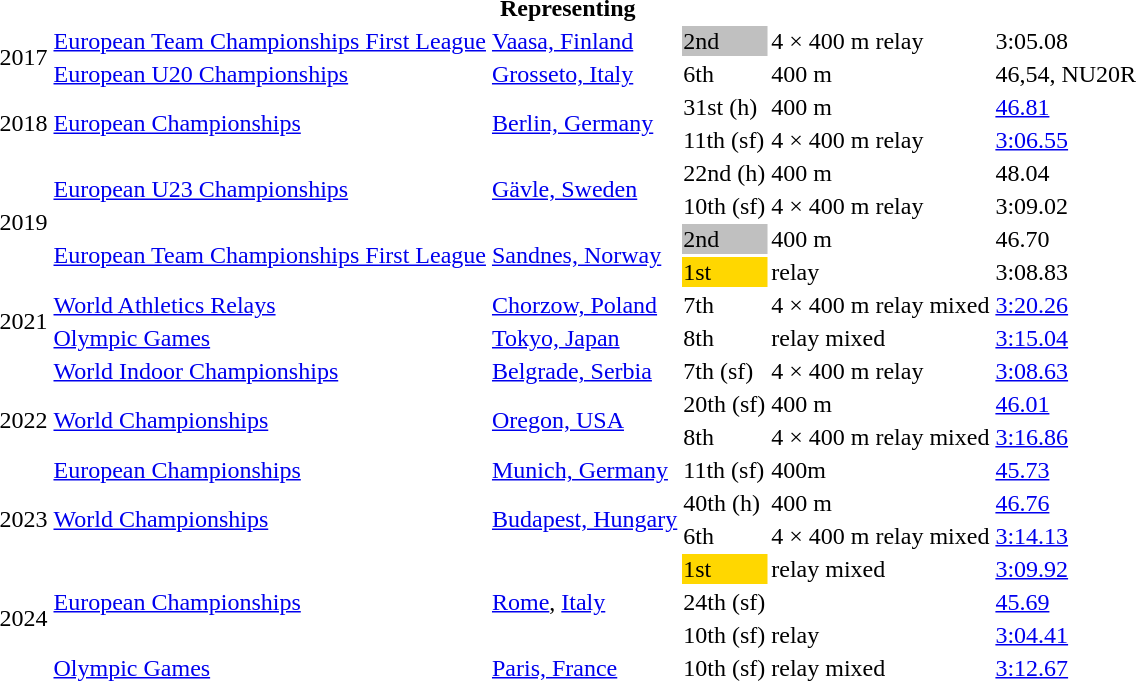<table>
<tr>
<th colspan="6">Representing </th>
</tr>
<tr>
<td rowspan=2>2017</td>
<td><a href='#'>European Team Championships First League</a></td>
<td><a href='#'>Vaasa, Finland</a></td>
<td bgcolor=silver>2nd</td>
<td>4 × 400 m relay</td>
<td>3:05.08</td>
</tr>
<tr>
<td><a href='#'>European U20 Championships</a></td>
<td><a href='#'>Grosseto, Italy</a></td>
<td>6th</td>
<td>400 m</td>
<td>46,54, NU20R</td>
</tr>
<tr>
<td rowspan=2>2018</td>
<td rowspan=2><a href='#'>European Championships</a></td>
<td rowspan=2><a href='#'>Berlin, Germany</a></td>
<td>31st (h)</td>
<td>400 m</td>
<td><a href='#'>46.81</a></td>
</tr>
<tr>
<td>11th (sf)</td>
<td>4 × 400 m relay</td>
<td><a href='#'>3:06.55</a></td>
</tr>
<tr>
<td rowspan=4>2019</td>
<td rowspan=2><a href='#'>European U23 Championships</a></td>
<td rowspan=2><a href='#'>Gävle, Sweden</a></td>
<td>22nd (h)</td>
<td>400 m</td>
<td>48.04</td>
</tr>
<tr>
<td>10th (sf)</td>
<td>4 × 400 m relay</td>
<td>3:09.02</td>
</tr>
<tr>
<td rowspan=2><a href='#'>European Team Championships First League</a></td>
<td rowspan=2><a href='#'>Sandnes, Norway</a></td>
<td bgcolor=silver>2nd</td>
<td>400 m</td>
<td>46.70</td>
</tr>
<tr>
<td bgcolor=gold>1st</td>
<td> relay</td>
<td>3:08.83</td>
</tr>
<tr>
<td rowspan=2>2021</td>
<td><a href='#'>World Athletics Relays</a></td>
<td><a href='#'>Chorzow, Poland</a></td>
<td>7th</td>
<td>4 × 400 m relay mixed</td>
<td><a href='#'>3:20.26</a></td>
</tr>
<tr>
<td><a href='#'>Olympic Games</a></td>
<td><a href='#'>Tokyo, Japan</a></td>
<td>8th</td>
<td> relay mixed</td>
<td><a href='#'>3:15.04</a></td>
</tr>
<tr>
<td rowspan=4>2022</td>
<td><a href='#'>World Indoor Championships</a></td>
<td><a href='#'>Belgrade, Serbia</a></td>
<td>7th (sf)</td>
<td>4 × 400 m relay</td>
<td><a href='#'>3:08.63</a></td>
</tr>
<tr>
<td rowspan=2><a href='#'>World Championships</a></td>
<td rowspan=2><a href='#'>Oregon, USA</a></td>
<td>20th (sf)</td>
<td>400 m</td>
<td><a href='#'>46.01</a></td>
</tr>
<tr>
<td>8th</td>
<td>4 × 400 m relay mixed</td>
<td><a href='#'>3:16.86</a></td>
</tr>
<tr>
<td><a href='#'>European Championships</a></td>
<td><a href='#'>Munich, Germany</a></td>
<td>11th (sf)</td>
<td>400m</td>
<td><a href='#'>45.73</a></td>
</tr>
<tr>
<td rowspan=2>2023</td>
<td rowspan=2><a href='#'>World Championships</a></td>
<td rowspan=2><a href='#'>Budapest, Hungary</a></td>
<td>40th (h)</td>
<td>400 m</td>
<td><a href='#'>46.76</a></td>
</tr>
<tr>
<td>6th</td>
<td>4 × 400 m relay mixed</td>
<td><a href='#'>3:14.13</a></td>
</tr>
<tr>
<td rowspan=4>2024</td>
<td rowspan="3"><a href='#'>European Championships</a></td>
<td rowspan="3"><a href='#'>Rome</a>, <a href='#'>Italy</a></td>
<td bgcolor=gold>1st</td>
<td> relay mixed</td>
<td><a href='#'>3:09.92</a>  </td>
</tr>
<tr>
<td>24th (sf)</td>
<td></td>
<td><a href='#'>45.69</a></td>
</tr>
<tr>
<td>10th (sf)</td>
<td> relay</td>
<td><a href='#'>3:04.41</a></td>
</tr>
<tr>
<td><a href='#'>Olympic Games</a></td>
<td><a href='#'>Paris, France</a></td>
<td>10th (sf)</td>
<td> relay mixed</td>
<td><a href='#'>3:12.67</a></td>
</tr>
</table>
